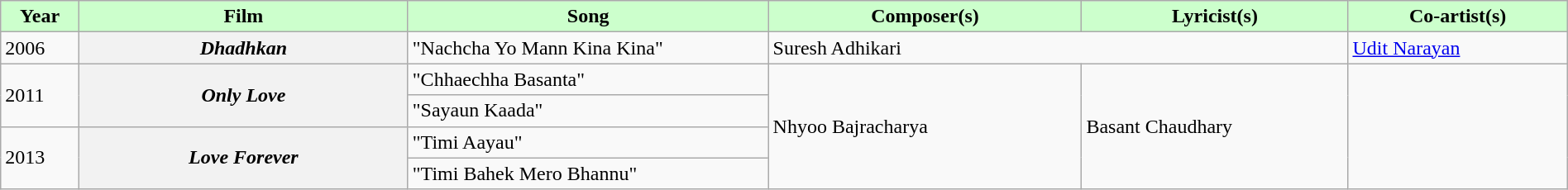<table class="wikitable plainrowheaders" style="width:100%; textcolor:#000">
<tr style="background:#cfc; text-align:center;">
<td scope="col" style="width:5%;"><strong>Year</strong></td>
<td scope="col" style="width:21%;"><strong>Film</strong></td>
<td scope="col" style="width:23%;"><strong>Song</strong></td>
<td scope="col" style="width:20%;"><strong>Composer(s)</strong></td>
<td scope="col" style="width:17%;"><strong>Lyricist(s)</strong></td>
<td scope="col" style="width:18%;"><strong>Co-artist(s)</strong></td>
</tr>
<tr>
<td>2006</td>
<th scope="row"><em>Dhadhkan</em></th>
<td>"Nachcha Yo Mann Kina Kina"</td>
<td colspan="2">Suresh Adhikari</td>
<td><a href='#'>Udit Narayan</a></td>
</tr>
<tr>
<td rowspan="2">2011</td>
<th scope="row" rowspan="2"><em>Only Love</em></th>
<td>"Chhaechha Basanta"</td>
<td rowspan="4">Nhyoo Bajracharya</td>
<td rowspan="4">Basant Chaudhary</td>
<td rowspan="4"></td>
</tr>
<tr>
<td>"Sayaun Kaada"</td>
</tr>
<tr>
<td rowspan="2">2013</td>
<th scope="row" rowspan="2"><em>Love Forever</em></th>
<td>"Timi Aayau"</td>
</tr>
<tr>
<td>"Timi Bahek Mero Bhannu"</td>
</tr>
</table>
